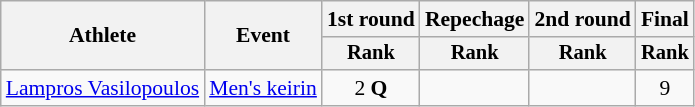<table class=wikitable style="font-size:90%">
<tr>
<th rowspan="2">Athlete</th>
<th rowspan="2">Event</th>
<th>1st round</th>
<th>Repechage</th>
<th>2nd round</th>
<th>Final</th>
</tr>
<tr style="font-size:95%">
<th>Rank</th>
<th>Rank</th>
<th>Rank</th>
<th>Rank</th>
</tr>
<tr align=center>
<td align=left><a href='#'>Lampros Vasilopoulos</a></td>
<td align=left><a href='#'>Men's keirin</a></td>
<td>2 <strong>Q</strong></td>
<td></td>
<td></td>
<td>9</td>
</tr>
</table>
